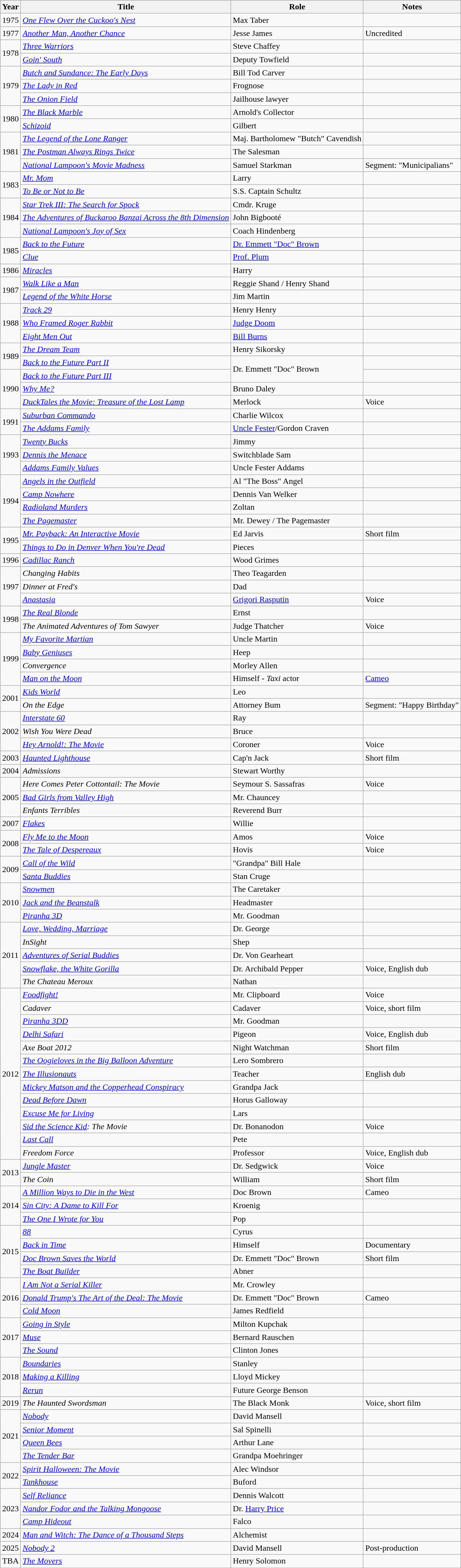<table class="wikitable sortable">
<tr style="background:#b0c4de; text-align:center;">
<th>Year</th>
<th>Title</th>
<th>Role</th>
<th class="unsortable">Notes</th>
</tr>
<tr>
<td>1975</td>
<td><em><a href='#'>One Flew Over the Cuckoo's Nest</a></em></td>
<td>Max Taber</td>
<td></td>
</tr>
<tr>
<td>1977</td>
<td><em><a href='#'>Another Man, Another Chance</a></em></td>
<td>Jesse James</td>
<td>Uncredited</td>
</tr>
<tr>
<td rowspan="2">1978</td>
<td><em><a href='#'>Three Warriors</a></em></td>
<td>Steve Chaffey</td>
<td></td>
</tr>
<tr>
<td><em><a href='#'>Goin' South</a></em></td>
<td>Deputy Towfield</td>
<td></td>
</tr>
<tr>
<td rowspan="3">1979</td>
<td><em><a href='#'>Butch and Sundance: The Early Days</a></em></td>
<td>Bill Tod Carver</td>
<td></td>
</tr>
<tr>
<td data-sort-value="Lady in Red, The"><em><a href='#'>The Lady in Red</a></em></td>
<td>Frognose</td>
<td></td>
</tr>
<tr>
<td data-sort-value="Onion Field, The"><em><a href='#'>The Onion Field</a></em></td>
<td>Jailhouse lawyer</td>
<td></td>
</tr>
<tr>
<td rowspan="2">1980</td>
<td data-sort-value="Black Marble, The"><em><a href='#'>The Black Marble</a></em></td>
<td>Arnold's Collector</td>
<td></td>
</tr>
<tr>
<td><em><a href='#'>Schizoid</a></em></td>
<td>Gilbert</td>
<td></td>
</tr>
<tr>
<td rowspan="3">1981</td>
<td data-sort-value="Legend of the Lone Ranger, The"><em><a href='#'>The Legend of the Lone Ranger</a></em></td>
<td>Maj. Bartholomew "Butch" Cavendish</td>
<td></td>
</tr>
<tr>
<td data-sort-value="Postman Always Rings Twice, The"><em><a href='#'>The Postman Always Rings Twice</a></em></td>
<td>The Salesman</td>
<td></td>
</tr>
<tr>
<td><em><a href='#'>National Lampoon's Movie Madness</a></em></td>
<td>Samuel Starkman</td>
<td>Segment: "Municipalians"</td>
</tr>
<tr>
<td rowspan="2">1983</td>
<td><em><a href='#'>Mr. Mom</a></em></td>
<td>Larry</td>
<td></td>
</tr>
<tr>
<td><em><a href='#'>To Be or Not to Be</a></em></td>
<td>S.S. Captain Schultz</td>
<td></td>
</tr>
<tr>
<td rowspan="3">1984</td>
<td><em><a href='#'>Star Trek III: The Search for Spock</a></em></td>
<td>Cmdr. Kruge</td>
<td></td>
</tr>
<tr>
<td data-sort-value="Adventures of Buckaroo Banzai Across the 8th Dimension, The"><em><a href='#'>The Adventures of Buckaroo Banzai Across the 8th Dimension</a></em></td>
<td>John Bigbooté</td>
<td></td>
</tr>
<tr>
<td><em><a href='#'>National Lampoon's Joy of Sex</a></em></td>
<td>Coach Hindenberg</td>
<td></td>
</tr>
<tr>
<td rowspan="2">1985</td>
<td><em><a href='#'>Back to the Future</a></em></td>
<td><a href='#'>Dr. Emmett "Doc" Brown</a></td>
<td></td>
</tr>
<tr>
<td><em><a href='#'>Clue</a></em></td>
<td><a href='#'>Prof. Plum</a></td>
<td></td>
</tr>
<tr>
<td>1986</td>
<td><em><a href='#'>Miracles</a></em></td>
<td>Harry</td>
<td></td>
</tr>
<tr>
<td rowspan="2">1987</td>
<td><em><a href='#'>Walk Like a Man</a></em></td>
<td>Reggie Shand / Henry Shand</td>
<td></td>
</tr>
<tr>
<td><em><a href='#'>Legend of the White Horse</a></em></td>
<td>Jim Martin</td>
<td></td>
</tr>
<tr>
<td rowspan="3">1988</td>
<td><em><a href='#'>Track 29</a></em></td>
<td>Henry Henry</td>
<td></td>
</tr>
<tr>
<td><em><a href='#'>Who Framed Roger Rabbit</a></em></td>
<td><a href='#'>Judge Doom</a></td>
<td></td>
</tr>
<tr>
<td><em><a href='#'>Eight Men Out</a></em></td>
<td><a href='#'>Bill Burns</a></td>
<td></td>
</tr>
<tr>
<td rowspan="2">1989</td>
<td data-sort-value="Dream Team, The"><em><a href='#'>The Dream Team</a></em></td>
<td>Henry Sikorsky</td>
<td></td>
</tr>
<tr>
<td><em><a href='#'>Back to the Future Part II</a></em></td>
<td rowspan="2">Dr. Emmett "Doc" Brown</td>
<td></td>
</tr>
<tr>
<td rowspan="3">1990</td>
<td><em><a href='#'>Back to the Future Part III</a></em></td>
<td></td>
</tr>
<tr>
<td><em><a href='#'>Why Me?</a></em></td>
<td>Bruno Daley</td>
<td></td>
</tr>
<tr>
<td><em><a href='#'>DuckTales the Movie: Treasure of the Lost Lamp</a></em></td>
<td>Merlock</td>
<td>Voice</td>
</tr>
<tr>
<td rowspan="2">1991</td>
<td><em><a href='#'>Suburban Commando</a></em></td>
<td>Charlie Wilcox</td>
<td></td>
</tr>
<tr>
<td data-sort-value="Addams Family, The"><em><a href='#'>The Addams Family</a></em></td>
<td><a href='#'>Uncle Fester</a>/Gordon Craven</td>
<td></td>
</tr>
<tr>
<td rowspan="3">1993</td>
<td><em><a href='#'>Twenty Bucks</a></em></td>
<td>Jimmy</td>
<td></td>
</tr>
<tr>
<td><em><a href='#'>Dennis the Menace</a></em></td>
<td>Switchblade Sam</td>
<td></td>
</tr>
<tr>
<td><em><a href='#'>Addams Family Values</a></em></td>
<td>Uncle Fester Addams</td>
<td></td>
</tr>
<tr>
<td rowspan="4">1994</td>
<td><em><a href='#'>Angels in the Outfield</a></em></td>
<td>Al "The Boss" Angel</td>
<td></td>
</tr>
<tr>
<td><em><a href='#'>Camp Nowhere</a></em></td>
<td>Dennis Van Welker</td>
<td></td>
</tr>
<tr>
<td><em><a href='#'>Radioland Murders</a></em></td>
<td>Zoltan</td>
<td></td>
</tr>
<tr>
<td data-sort-value="Pagemaster, The"><em><a href='#'>The Pagemaster</a></em></td>
<td>Mr. Dewey / The Pagemaster</td>
<td></td>
</tr>
<tr>
<td rowspan="2">1995</td>
<td><em><a href='#'>Mr. Payback: An Interactive Movie</a></em></td>
<td>Ed Jarvis</td>
<td>Short film</td>
</tr>
<tr>
<td><em><a href='#'>Things to Do in Denver When You're Dead</a></em></td>
<td>Pieces</td>
<td></td>
</tr>
<tr>
<td rowspan="1">1996</td>
<td><em><a href='#'>Cadillac Ranch</a></em></td>
<td>Wood Grimes</td>
<td></td>
</tr>
<tr>
<td rowspan="3">1997</td>
<td><em>Changing Habits</em></td>
<td>Theo Teagarden</td>
<td></td>
</tr>
<tr>
<td><em>Dinner at Fred's</em></td>
<td>Dad</td>
<td></td>
</tr>
<tr>
<td><em><a href='#'>Anastasia</a></em></td>
<td><a href='#'>Grigori Rasputin</a></td>
<td>Voice</td>
</tr>
<tr>
<td rowspan="2">1998</td>
<td data-sort-value="Real Blonde, The"><em><a href='#'>The Real Blonde</a></em></td>
<td>Ernst</td>
<td></td>
</tr>
<tr>
<td data-sort-value="Animated Adventures of Tom Sawyer, The"><em>The Animated Adventures of Tom Sawyer</em></td>
<td>Judge Thatcher</td>
<td>Voice</td>
</tr>
<tr>
<td rowspan="4">1999</td>
<td><em><a href='#'>My Favorite Martian</a></em></td>
<td>Uncle Martin</td>
<td></td>
</tr>
<tr>
<td><em><a href='#'>Baby Geniuses</a></em></td>
<td>Heep</td>
<td></td>
</tr>
<tr>
<td><em>Convergence</em></td>
<td>Morley Allen</td>
<td></td>
</tr>
<tr>
<td><em><a href='#'>Man on the Moon</a></em></td>
<td>Himself - <em>Taxi</em> actor</td>
<td><a href='#'>Cameo</a></td>
</tr>
<tr>
<td rowspan="2">2001</td>
<td><em><a href='#'>Kids World</a></em></td>
<td>Leo</td>
<td></td>
</tr>
<tr>
<td><em>On the Edge</em></td>
<td>Attorney Bum</td>
<td>Segment: "Happy Birthday"</td>
</tr>
<tr>
<td rowspan="3">2002</td>
<td><em><a href='#'>Interstate 60</a></em></td>
<td>Ray</td>
<td></td>
</tr>
<tr>
<td><em>Wish You Were Dead</em></td>
<td>Bruce</td>
<td></td>
</tr>
<tr>
<td><em><a href='#'>Hey Arnold!: The Movie</a></em></td>
<td>Coroner</td>
<td>Voice</td>
</tr>
<tr>
<td>2003</td>
<td><em><a href='#'>Haunted Lighthouse</a></em></td>
<td>Cap'n Jack</td>
<td>Short film</td>
</tr>
<tr>
<td>2004</td>
<td><em>Admissions</em></td>
<td>Stewart Worthy</td>
<td></td>
</tr>
<tr>
<td rowspan="3">2005</td>
<td><em>Here Comes Peter Cottontail: The Movie</em></td>
<td>Seymour S. Sassafras</td>
<td>Voice</td>
</tr>
<tr>
<td><em><a href='#'>Bad Girls from Valley High</a></em></td>
<td>Mr. Chauncey</td>
<td></td>
</tr>
<tr>
<td><em>Enfants Terribles</em></td>
<td>Reverend Burr</td>
<td></td>
</tr>
<tr>
<td>2007</td>
<td><em><a href='#'>Flakes</a></em></td>
<td>Willie</td>
<td></td>
</tr>
<tr>
<td rowspan="2">2008</td>
<td><em><a href='#'>Fly Me to the Moon</a></em></td>
<td>Amos</td>
<td>Voice</td>
</tr>
<tr>
<td data-sort-value="Tale of Despereaux, The"><em><a href='#'>The Tale of Despereaux</a></em></td>
<td>Hovis</td>
<td>Voice</td>
</tr>
<tr>
<td rowspan="2">2009</td>
<td><em><a href='#'>Call of the Wild</a></em></td>
<td>"Grandpa" Bill Hale</td>
<td></td>
</tr>
<tr>
<td><em><a href='#'>Santa Buddies</a></em></td>
<td>Stan Cruge</td>
<td></td>
</tr>
<tr>
<td rowspan="3">2010</td>
<td><em><a href='#'>Snowmen</a></em></td>
<td>The Caretaker</td>
<td></td>
</tr>
<tr>
<td><em><a href='#'>Jack and the Beanstalk</a></em></td>
<td>Headmaster</td>
<td></td>
</tr>
<tr>
<td><em><a href='#'>Piranha 3D</a></em></td>
<td>Mr. Goodman</td>
<td></td>
</tr>
<tr>
<td rowspan="5">2011</td>
<td><em><a href='#'>Love, Wedding, Marriage</a></em></td>
<td>Dr. George</td>
<td></td>
</tr>
<tr>
<td><em>InSight</em></td>
<td>Shep</td>
<td></td>
</tr>
<tr>
<td><em><a href='#'>Adventures of Serial Buddies</a></em></td>
<td>Dr. Von Gearheart</td>
<td></td>
</tr>
<tr>
<td><em><a href='#'>Snowflake, the White Gorilla</a></em></td>
<td>Dr. Archibald Pepper</td>
<td>Voice, English dub</td>
</tr>
<tr>
<td data-sort-value="Chateau Meroux, The"><em>The Chateau Meroux</em></td>
<td>Nathan</td>
<td></td>
</tr>
<tr>
<td rowspan="13">2012</td>
<td><em><a href='#'>Foodfight!</a></em></td>
<td>Mr. Clipboard</td>
<td>Voice</td>
</tr>
<tr>
<td><em>Cadaver</em></td>
<td>Cadaver</td>
<td>Voice, short film</td>
</tr>
<tr>
<td><em><a href='#'>Piranha 3DD</a></em></td>
<td>Mr. Goodman</td>
<td></td>
</tr>
<tr>
<td><em><a href='#'>Delhi Safari</a></em></td>
<td>Pigeon</td>
<td>Voice, English dub</td>
</tr>
<tr>
<td><em>Axe Boat 2012</em></td>
<td>Night Watchman</td>
<td>Short film</td>
</tr>
<tr>
<td data-sort-value="Oogieloves in the Big Balloon Adventure, The"><em><a href='#'>The Oogieloves in the Big Balloon Adventure</a></em></td>
<td>Lero Sombrero</td>
<td></td>
</tr>
<tr>
<td data-sort-value="Illusionauts, The"><em><a href='#'>The Illusionauts</a></em></td>
<td>Teacher</td>
<td>English dub</td>
</tr>
<tr>
<td><em><a href='#'>Mickey Matson and the Copperhead Conspiracy</a></em></td>
<td>Grandpa Jack</td>
<td></td>
</tr>
<tr>
<td><em><a href='#'>Dead Before Dawn</a></em></td>
<td>Horus Galloway</td>
<td></td>
</tr>
<tr>
<td><em><a href='#'>Excuse Me for Living</a></em></td>
<td>Lars</td>
<td></td>
</tr>
<tr>
<td><em><a href='#'>Sid the Science Kid</a>: The Movie</em></td>
<td>Dr. Bonanodon</td>
<td>Voice</td>
</tr>
<tr>
<td><em><a href='#'>Last Call</a></em></td>
<td>Pete</td>
<td></td>
</tr>
<tr>
<td><em>Freedom Force</em></td>
<td>Professor</td>
<td>Voice, English dub</td>
</tr>
<tr>
<td rowspan="2">2013</td>
<td><em><a href='#'>Jungle Master</a></em></td>
<td>Dr. Sedgwick</td>
<td>Voice</td>
</tr>
<tr>
<td data-sort-value="Coin, The"><em>The Coin</em></td>
<td>William</td>
<td>Short film</td>
</tr>
<tr>
<td rowspan="3">2014</td>
<td data-sort-value="Million Ways to Die in the West, A"><em><a href='#'>A Million Ways to Die in the West</a></em></td>
<td>Doc Brown</td>
<td>Cameo</td>
</tr>
<tr>
<td><em><a href='#'>Sin City: A Dame to Kill For</a></em></td>
<td>Kroenig</td>
<td></td>
</tr>
<tr>
<td data-sort-value="One I Wrote for You, The"><em><a href='#'>The One I Wrote for You</a></em></td>
<td>Pop</td>
<td></td>
</tr>
<tr>
<td rowspan="4">2015</td>
<td><em><a href='#'>88</a></em></td>
<td>Cyrus</td>
<td></td>
</tr>
<tr>
<td><em><a href='#'>Back in Time</a></em></td>
<td>Himself</td>
<td>Documentary</td>
</tr>
<tr>
<td><em><a href='#'>Doc Brown Saves the World</a></em></td>
<td>Dr. Emmett "Doc" Brown</td>
<td>Short film</td>
</tr>
<tr>
<td data-sort-value="Boat Builder, The"><em><a href='#'>The Boat Builder</a></em></td>
<td>Abner</td>
<td></td>
</tr>
<tr>
<td rowspan="3">2016</td>
<td><em><a href='#'>I Am Not a Serial Killer</a></em></td>
<td>Mr. Crowley</td>
<td></td>
</tr>
<tr>
<td><em><a href='#'>Donald Trump's The Art of the Deal: The Movie</a></em></td>
<td>Dr. Emmett "Doc" Brown</td>
<td>Cameo</td>
</tr>
<tr>
<td><em><a href='#'>Cold Moon</a></em></td>
<td>James Redfield</td>
<td></td>
</tr>
<tr>
<td rowspan="3">2017</td>
<td><em><a href='#'>Going in Style</a></em></td>
<td>Milton Kupchak</td>
<td></td>
</tr>
<tr>
<td><em><a href='#'>Muse</a></em></td>
<td>Bernard Rauschen</td>
<td></td>
</tr>
<tr>
<td data-sort-value="Sound, The"><em><a href='#'>The Sound</a></em></td>
<td>Clinton Jones</td>
<td></td>
</tr>
<tr>
<td rowspan="3">2018</td>
<td><em><a href='#'>Boundaries</a></em></td>
<td>Stanley</td>
<td></td>
</tr>
<tr>
<td><em><a href='#'>Making a Killing</a></em></td>
<td>Lloyd Mickey</td>
<td></td>
</tr>
<tr>
<td><em><a href='#'>Rerun</a></em></td>
<td>Future George Benson</td>
<td></td>
</tr>
<tr>
<td>2019</td>
<td data-sort-value="Haunted Swordsman, The"><em>The Haunted Swordsman</em></td>
<td>The Black Monk</td>
<td>Voice, short film</td>
</tr>
<tr>
<td rowspan="4">2021</td>
<td><em><a href='#'>Nobody</a></em></td>
<td>David Mansell</td>
<td></td>
</tr>
<tr>
<td><em><a href='#'>Senior Moment</a></em></td>
<td>Sal Spinelli</td>
<td></td>
</tr>
<tr>
<td><em><a href='#'>Queen Bees</a></em></td>
<td>Arthur Lane</td>
<td></td>
</tr>
<tr>
<td data-sort-value="Tender Bar, The"><em><a href='#'>The Tender Bar</a></em></td>
<td>Grandpa Moehringer</td>
<td></td>
</tr>
<tr>
<td rowspan="2">2022</td>
<td><em><a href='#'>Spirit Halloween: The Movie</a></em></td>
<td>Alec Windsor</td>
<td></td>
</tr>
<tr>
<td><em><a href='#'>Tankhouse</a></em></td>
<td>Buford</td>
<td></td>
</tr>
<tr>
<td rowspan="3">2023</td>
<td><em><a href='#'>Self Reliance</a></em></td>
<td>Dennis Walcott</td>
<td></td>
</tr>
<tr>
<td><em><a href='#'>Nandor Fodor and the Talking Mongoose</a></em></td>
<td>Dr. <a href='#'>Harry Price</a></td>
<td></td>
</tr>
<tr>
<td><em><a href='#'>Camp Hideout</a></em></td>
<td>Falco</td>
<td></td>
</tr>
<tr>
<td>2024</td>
<td><em><a href='#'>Man and Witch: The Dance of a Thousand Steps</a></em></td>
<td>Alchemist</td>
<td></td>
</tr>
<tr>
<td>2025</td>
<td><em><a href='#'>Nobody 2</a></em></td>
<td>David Mansell</td>
<td>Post-production</td>
</tr>
<tr>
<td>TBA</td>
<td data-sort-value="Movers, The"><em><a href='#'>The Movers</a></em></td>
<td>Henry Solomon</td>
<td></td>
</tr>
<tr>
</tr>
</table>
